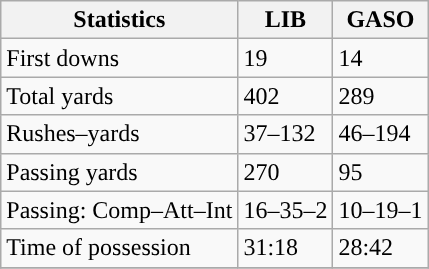<table class="wikitable" style="float: left;">
<tr>
<th>Statistics</th>
<th>LIB</th>
<th>GASO</th>
</tr>
<tr>
<td>First downs</td>
<td>19</td>
<td>14</td>
</tr>
<tr>
<td>Total yards</td>
<td>402</td>
<td>289</td>
</tr>
<tr>
<td>Rushes–yards</td>
<td>37–132</td>
<td>46–194</td>
</tr>
<tr>
<td>Passing yards</td>
<td>270</td>
<td>95</td>
</tr>
<tr>
<td>Passing: Comp–Att–Int</td>
<td>16–35–2</td>
<td>10–19–1</td>
</tr>
<tr>
<td>Time of possession</td>
<td>31:18</td>
<td>28:42</td>
</tr>
<tr>
</tr>
</table>
